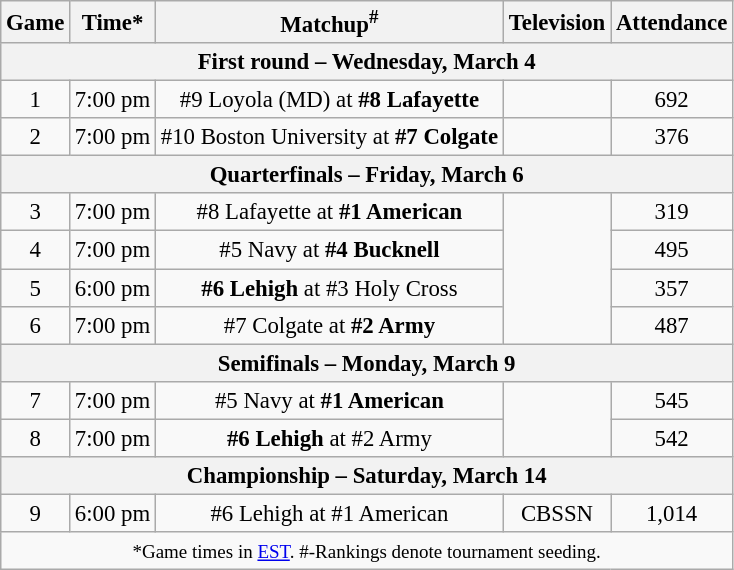<table class="wikitable" style="text-align:center;font-size: 95%">
<tr>
<th>Game</th>
<th>Time*</th>
<th>Matchup<sup>#</sup></th>
<th>Television</th>
<th>Attendance</th>
</tr>
<tr>
<th colspan=5>First round – Wednesday, March 4</th>
</tr>
<tr>
<td>1</td>
<td>7:00 pm</td>
<td>#9 Loyola (MD) at <strong>#8 Lafayette</strong></td>
<td></td>
<td>692</td>
</tr>
<tr>
<td>2</td>
<td>7:00 pm</td>
<td>#10 Boston University at <strong>#7 Colgate</strong></td>
<td></td>
<td>376</td>
</tr>
<tr>
<th colspan=5>Quarterfinals – Friday, March 6</th>
</tr>
<tr>
<td>3</td>
<td>7:00 pm</td>
<td>#8 Lafayette at <strong>#1 American</strong></td>
<td rowspan=4></td>
<td>319</td>
</tr>
<tr>
<td>4</td>
<td>7:00 pm</td>
<td>#5 Navy at <strong>#4 Bucknell</strong></td>
<td>495</td>
</tr>
<tr>
<td>5</td>
<td>6:00 pm</td>
<td><strong>#6 Lehigh</strong> at #3 Holy Cross</td>
<td>357</td>
</tr>
<tr>
<td>6</td>
<td>7:00 pm</td>
<td>#7 Colgate at <strong>#2 Army</strong></td>
<td>487</td>
</tr>
<tr>
<th colspan=5>Semifinals – Monday,  March 9</th>
</tr>
<tr>
<td>7</td>
<td>7:00 pm</td>
<td>#5 Navy at <strong>#1 American</strong></td>
<td rowspan=2></td>
<td>545</td>
</tr>
<tr>
<td>8</td>
<td>7:00 pm</td>
<td><strong>#6 Lehigh</strong> at #2 Army</td>
<td>542</td>
</tr>
<tr>
<th colspan=5>Championship – Saturday, March 14</th>
</tr>
<tr>
<td>9</td>
<td>6:00 pm</td>
<td>#6 Lehigh at #1 American</td>
<td>CBSSN</td>
<td>1,014</td>
</tr>
<tr>
<td colspan=5><small>*Game times in <a href='#'>EST</a>. #-Rankings denote tournament seeding.</small></td>
</tr>
</table>
